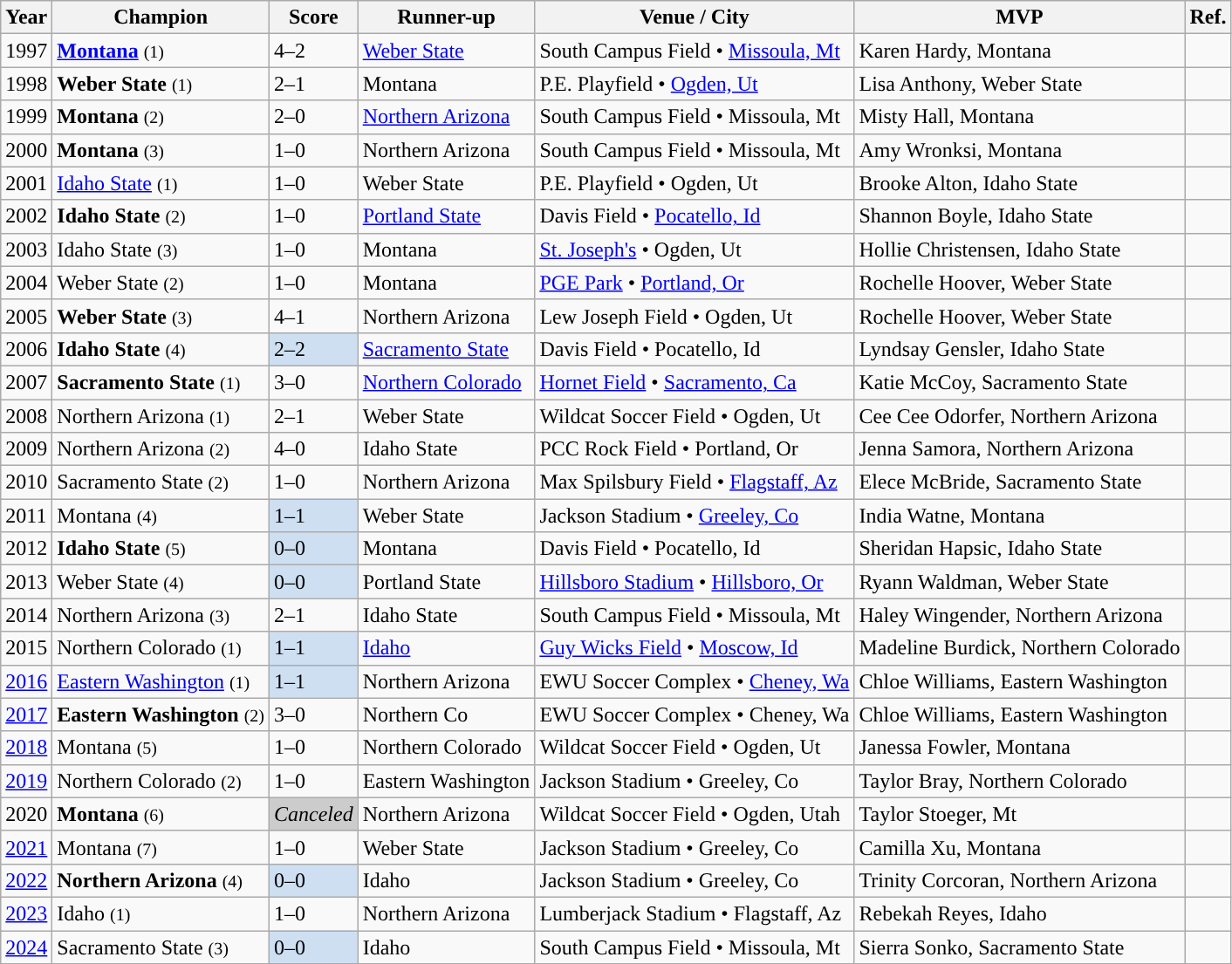<table class="wikitable sortable" style="font-size: %;">
<tr>
<th width=px>Year</th>
<th width=px>Champion</th>
<th width=px>Score</th>
<th width=px>Runner-up</th>
<th width=px>Venue / City</th>
<th width=px>MVP</th>
<th width=px>Ref.</th>
</tr>
<tr>
<td>1997</td>
<td><strong><a href='#'>Montana</a></strong> <small>(1)</small></td>
<td>4–2</td>
<td><a href='#'>Weber State</a></td>
<td>South Campus Field • <a href='#'>Missoula, Mt</a></td>
<td>Karen Hardy, Montana</td>
<td></td>
</tr>
<tr>
<td>1998</td>
<td><strong>Weber State</strong> <small>(1)</small></td>
<td>2–1</td>
<td>Montana</td>
<td>P.E. Playfield • <a href='#'>Ogden, Ut</a></td>
<td>Lisa Anthony, Weber State</td>
<td></td>
</tr>
<tr>
<td>1999</td>
<td><strong>Montana</strong> <small>(2)</small></td>
<td>2–0</td>
<td><a href='#'>Northern Arizona</a></td>
<td>South Campus Field • Missoula, Mt</td>
<td>Misty Hall, Montana</td>
<td></td>
</tr>
<tr>
<td>2000</td>
<td><strong>Montana</strong> <small>(3)</small></td>
<td>1–0</td>
<td>Northern Arizona</td>
<td>South Campus Field • Missoula, Mt</td>
<td>Amy Wronksi, Montana</td>
<td></td>
</tr>
<tr>
<td>2001</td>
<td><a href='#'>Idaho State</a> <small>(1)</small></td>
<td>1–0</td>
<td>Weber State</td>
<td>P.E. Playfield • Ogden, Ut</td>
<td>Brooke Alton, Idaho State</td>
<td></td>
</tr>
<tr>
<td>2002</td>
<td><strong>Idaho State</strong> <small>(2)</small></td>
<td>1–0</td>
<td><a href='#'>Portland State</a></td>
<td>Davis Field • <a href='#'>Pocatello, Id</a></td>
<td>Shannon Boyle, Idaho State</td>
<td></td>
</tr>
<tr>
<td>2003</td>
<td>Idaho State <small>(3)</small></td>
<td>1–0</td>
<td>Montana</td>
<td><a href='#'>St. Joseph's</a> • Ogden, Ut</td>
<td>Hollie Christensen, Idaho State</td>
<td></td>
</tr>
<tr>
<td>2004</td>
<td>Weber State <small>(2)</small></td>
<td>1–0</td>
<td>Montana</td>
<td><a href='#'>PGE Park</a> • <a href='#'>Portland, Or</a></td>
<td>Rochelle Hoover, Weber State</td>
<td></td>
</tr>
<tr>
<td>2005</td>
<td><strong>Weber State</strong> <small>(3)</small></td>
<td>4–1</td>
<td>Northern Arizona</td>
<td>Lew Joseph Field • Ogden, Ut</td>
<td>Rochelle Hoover, Weber State</td>
<td></td>
</tr>
<tr>
<td>2006</td>
<td><strong>Idaho State</strong> <small>(4)</small></td>
<td style="background-color:#cedff2">2–2 </td>
<td><a href='#'>Sacramento State</a></td>
<td>Davis Field • Pocatello, Id</td>
<td>Lyndsay Gensler, Idaho State</td>
<td></td>
</tr>
<tr>
<td>2007</td>
<td><strong>Sacramento State</strong> <small>(1)</small></td>
<td>3–0</td>
<td><a href='#'>Northern Colorado</a></td>
<td><a href='#'>Hornet Field</a> • <a href='#'>Sacramento, Ca</a></td>
<td>Katie McCoy, Sacramento State</td>
<td></td>
</tr>
<tr>
<td>2008</td>
<td>Northern Arizona <small>(1)</small></td>
<td>2–1</td>
<td>Weber State</td>
<td>Wildcat Soccer Field • Ogden, Ut</td>
<td>Cee Cee Odorfer, Northern Arizona</td>
<td></td>
</tr>
<tr>
<td>2009</td>
<td>Northern Arizona <small>(2)</small></td>
<td>4–0</td>
<td>Idaho State</td>
<td>PCC Rock Field • Portland, Or</td>
<td>Jenna Samora, Northern Arizona</td>
<td></td>
</tr>
<tr>
<td>2010</td>
<td>Sacramento State <small>(2)</small></td>
<td>1–0</td>
<td>Northern Arizona</td>
<td>Max Spilsbury Field • <a href='#'>Flagstaff, Az</a></td>
<td>Elece McBride, Sacramento State</td>
<td></td>
</tr>
<tr>
<td>2011</td>
<td>Montana <small>(4)</small></td>
<td style="background-color:#cedff2">1–1 </td>
<td>Weber State</td>
<td>Jackson Stadium • <a href='#'>Greeley, Co</a></td>
<td>India Watne, Montana</td>
<td></td>
</tr>
<tr>
<td>2012</td>
<td><strong>Idaho State</strong> <small>(5)</small></td>
<td style="background-color:#cedff2">0–0 </td>
<td>Montana</td>
<td>Davis Field • Pocatello, Id</td>
<td>Sheridan Hapsic, Idaho State</td>
<td></td>
</tr>
<tr>
<td>2013</td>
<td>Weber State <small>(4)</small></td>
<td style="background-color:#cedff2">0–0 </td>
<td>Portland State</td>
<td><a href='#'>Hillsboro Stadium</a> • <a href='#'>Hillsboro, Or</a></td>
<td>Ryann Waldman, Weber State</td>
<td></td>
</tr>
<tr>
<td>2014</td>
<td>Northern Arizona <small>(3)</small></td>
<td>2–1</td>
<td>Idaho State</td>
<td>South Campus Field • Missoula, Mt</td>
<td>Haley Wingender, Northern Arizona</td>
<td></td>
</tr>
<tr>
<td>2015</td>
<td>Northern Colorado <small>(1)</small></td>
<td style="background-color:#cedff2">1–1 </td>
<td><a href='#'>Idaho</a></td>
<td><a href='#'>Guy Wicks Field</a> • <a href='#'>Moscow, Id</a></td>
<td>Madeline Burdick, Northern Colorado</td>
<td></td>
</tr>
<tr>
<td><a href='#'>2016</a></td>
<td><a href='#'>Eastern Washington</a> <small>(1)</small></td>
<td style="background-color:#cedff2">1–1 </td>
<td>Northern Arizona</td>
<td>EWU Soccer Complex • <a href='#'>Cheney, Wa</a></td>
<td>Chloe Williams, Eastern Washington</td>
<td></td>
</tr>
<tr>
<td><a href='#'>2017</a></td>
<td><strong>Eastern Washington</strong> <small>(2)</small></td>
<td>3–0</td>
<td>Northern Co</td>
<td>EWU Soccer Complex • Cheney, Wa</td>
<td>Chloe Williams, Eastern Washington</td>
<td></td>
</tr>
<tr>
<td><a href='#'>2018</a></td>
<td>Montana <small>(5)</small></td>
<td>1–0</td>
<td>Northern Colorado</td>
<td>Wildcat Soccer Field • Ogden, Ut</td>
<td>Janessa Fowler, Montana</td>
<td></td>
</tr>
<tr>
<td><a href='#'>2019</a></td>
<td>Northern Colorado <small>(2)</small></td>
<td>1–0</td>
<td>Eastern Washington</td>
<td>Jackson Stadium • Greeley, Co</td>
<td>Taylor Bray, Northern Colorado</td>
<td></td>
</tr>
<tr>
<td>2020</td>
<td><strong>Montana</strong> <small>(6)</small></td>
<td style="background-color:#ccc"><em>Canceled</em></td>
<td>Northern Arizona</td>
<td>Wildcat Soccer Field • Ogden, Utah</td>
<td>Taylor Stoeger, Mt</td>
<td></td>
</tr>
<tr>
<td><a href='#'>2021</a></td>
<td>Montana <small>(7)</small></td>
<td>1–0</td>
<td>Weber State</td>
<td>Jackson Stadium • Greeley, Co</td>
<td>Camilla Xu, Montana</td>
<td></td>
</tr>
<tr>
<td><a href='#'>2022</a></td>
<td><strong>Northern Arizona</strong> <small>(4)</small></td>
<td style="background-color:#cedff2">0–0 </td>
<td>Idaho</td>
<td>Jackson Stadium • Greeley, Co</td>
<td>Trinity Corcoran, Northern Arizona</td>
<td></td>
</tr>
<tr>
<td><a href='#'>2023</a></td>
<td>Idaho <small>(1)</small></td>
<td>1–0</td>
<td>Northern Arizona</td>
<td>Lumberjack Stadium • Flagstaff, Az</td>
<td>Rebekah Reyes, Idaho</td>
<td></td>
</tr>
<tr>
<td><a href='#'>2024</a></td>
<td>Sacramento State <small>(3)</small></td>
<td style="background-color:#cedff2">0–0 </td>
<td>Idaho</td>
<td>South Campus Field • Missoula, Mt</td>
<td>Sierra Sonko, Sacramento State</td>
<td></td>
</tr>
</table>
